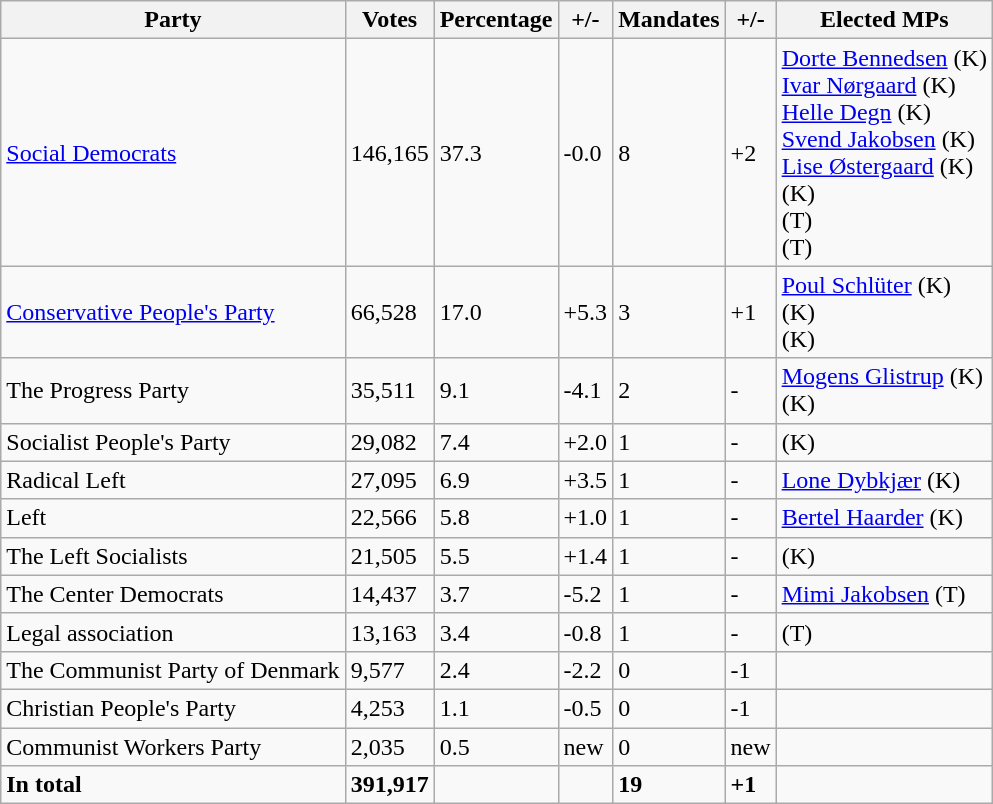<table class="wikitable">
<tr>
<th>Party</th>
<th>Votes</th>
<th>Percentage</th>
<th>+/-</th>
<th>Mandates</th>
<th>+/-</th>
<th>Elected MPs</th>
</tr>
<tr>
<td><a href='#'>Social Democrats</a></td>
<td>146,165</td>
<td>37.3</td>
<td>-0.0</td>
<td>8</td>
<td>+2</td>
<td><a href='#'>Dorte Bennedsen</a> (K)<br><a href='#'>Ivar Nørgaard</a> (K)<br><a href='#'>Helle Degn</a> (K)<br><a href='#'>Svend Jakobsen</a> (K)<br><a href='#'>Lise Østergaard</a> (K)<br> (K)<br> (T)<br> (T)</td>
</tr>
<tr>
<td><a href='#'>Conservative People's Party</a></td>
<td>66,528</td>
<td>17.0</td>
<td>+5.3</td>
<td>3</td>
<td>+1</td>
<td><a href='#'>Poul Schlüter</a> (K)<br> (K)<br> (K)</td>
</tr>
<tr>
<td>The Progress Party</td>
<td>35,511</td>
<td>9.1</td>
<td>-4.1</td>
<td>2</td>
<td>-</td>
<td><a href='#'>Mogens Glistrup</a> (K)<br> (K)</td>
</tr>
<tr>
<td>Socialist People's Party</td>
<td>29,082</td>
<td>7.4</td>
<td>+2.0</td>
<td>1</td>
<td>-</td>
<td> (K)</td>
</tr>
<tr>
<td>Radical Left</td>
<td>27,095</td>
<td>6.9</td>
<td>+3.5</td>
<td>1</td>
<td>-</td>
<td><a href='#'>Lone Dybkjær</a> (K)</td>
</tr>
<tr>
<td>Left</td>
<td>22,566</td>
<td>5.8</td>
<td>+1.0</td>
<td>1</td>
<td>-</td>
<td><a href='#'>Bertel Haarder</a> (K)</td>
</tr>
<tr>
<td>The Left Socialists</td>
<td>21,505</td>
<td>5.5</td>
<td>+1.4</td>
<td>1</td>
<td>-</td>
<td> (K)</td>
</tr>
<tr>
<td>The Center Democrats</td>
<td>14,437</td>
<td>3.7</td>
<td>-5.2</td>
<td>1</td>
<td>-</td>
<td><a href='#'>Mimi Jakobsen</a> (T)</td>
</tr>
<tr>
<td>Legal association</td>
<td>13,163</td>
<td>3.4</td>
<td>-0.8</td>
<td>1</td>
<td>-</td>
<td> (T)</td>
</tr>
<tr>
<td>The Communist Party of Denmark</td>
<td>9,577</td>
<td>2.4</td>
<td>-2.2</td>
<td>0</td>
<td>-1</td>
<td></td>
</tr>
<tr>
<td>Christian People's Party</td>
<td>4,253</td>
<td>1.1</td>
<td>-0.5</td>
<td>0</td>
<td>-1</td>
<td></td>
</tr>
<tr>
<td>Communist Workers Party</td>
<td>2,035</td>
<td>0.5</td>
<td>new</td>
<td>0</td>
<td>new</td>
<td></td>
</tr>
<tr>
<td><strong>In total</strong></td>
<td><strong>391,917</strong></td>
<td></td>
<td></td>
<td><strong>19</strong></td>
<td><strong>+1</strong></td>
<td></td>
</tr>
</table>
